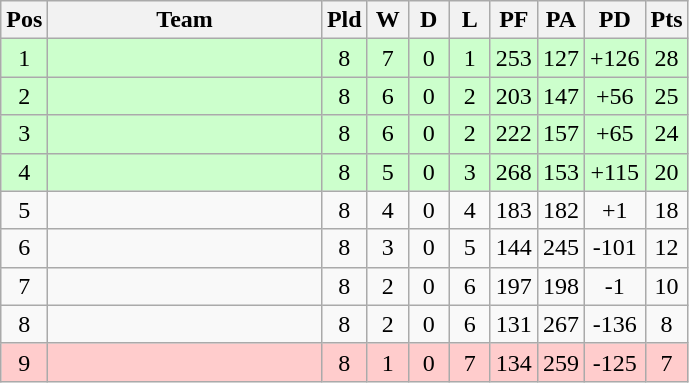<table class="wikitable" style="text-align:center">
<tr>
<th width=20 abbr="Position">Pos</th>
<th width=175>Team</th>
<th width=20 abbr="Played">Pld</th>
<th width=20 abbr="Won">W</th>
<th width=20 abbr="Drawn">D</th>
<th width=20 abbr="Lost">L</th>
<th width=20 abbr="Points for">PF</th>
<th width=20 abbr="Points against">PA</th>
<th width=25 abbr="Points difference">PD</th>
<th width=20 abbr="Points">Pts</th>
</tr>
<tr style="background:#ccffcc">
<td>1</td>
<td style="text-align:left"></td>
<td>8</td>
<td>7</td>
<td>0</td>
<td>1</td>
<td>253</td>
<td>127</td>
<td>+126</td>
<td>28</td>
</tr>
<tr style="background:#ccffcc">
<td>2</td>
<td style="text-align:left"></td>
<td>8</td>
<td>6</td>
<td>0</td>
<td>2</td>
<td>203</td>
<td>147</td>
<td>+56</td>
<td>25</td>
</tr>
<tr style="background:#ccffcc">
<td>3</td>
<td style="text-align:left"></td>
<td>8</td>
<td>6</td>
<td>0</td>
<td>2</td>
<td>222</td>
<td>157</td>
<td>+65</td>
<td>24</td>
</tr>
<tr style="background:#ccffcc">
<td>4</td>
<td style="text-align:left"></td>
<td>8</td>
<td>5</td>
<td>0</td>
<td>3</td>
<td>268</td>
<td>153</td>
<td>+115</td>
<td>20</td>
</tr>
<tr>
<td>5</td>
<td style="text-align:left"></td>
<td>8</td>
<td>4</td>
<td>0</td>
<td>4</td>
<td>183</td>
<td>182</td>
<td>+1</td>
<td>18</td>
</tr>
<tr>
<td>6</td>
<td style="text-align:left"></td>
<td>8</td>
<td>3</td>
<td>0</td>
<td>5</td>
<td>144</td>
<td>245</td>
<td>-101</td>
<td>12</td>
</tr>
<tr>
<td>7</td>
<td style="text-align:left"></td>
<td>8</td>
<td>2</td>
<td>0</td>
<td>6</td>
<td>197</td>
<td>198</td>
<td>-1</td>
<td>10</td>
</tr>
<tr>
<td>8</td>
<td style="text-align:left"></td>
<td>8</td>
<td>2</td>
<td>0</td>
<td>6</td>
<td>131</td>
<td>267</td>
<td>-136</td>
<td>8</td>
</tr>
<tr style="background:#ffcccc">
<td>9</td>
<td style="text-align:left"></td>
<td>8</td>
<td>1</td>
<td>0</td>
<td>7</td>
<td>134</td>
<td>259</td>
<td>-125</td>
<td>7</td>
</tr>
</table>
